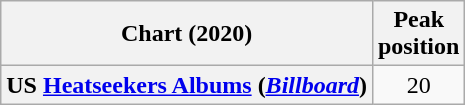<table class="wikitable plainrowheaders">
<tr>
<th>Chart (2020)</th>
<th>Peak<br>position</th>
</tr>
<tr>
<th scope="row">US <a href='#'>Heatseekers Albums</a> (<em><a href='#'>Billboard</a></em>)</th>
<td align="center">20</td>
</tr>
</table>
